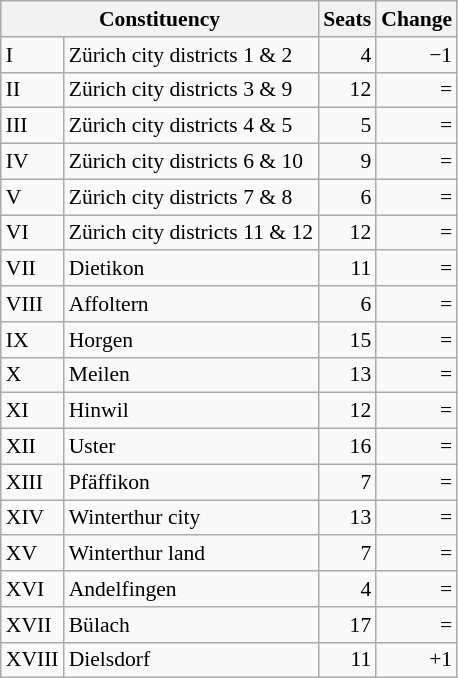<table class="wikitable" style="font-size:90%;">
<tr>
<th colspan="2">Constituency</th>
<th>Seats</th>
<th>Change</th>
</tr>
<tr>
<td>I</td>
<td>Zürich city districts 1 & 2</td>
<td style="text-align:right;">4</td>
<td style="text-align:right;">−1</td>
</tr>
<tr>
<td>II</td>
<td>Zürich city districts 3 & 9</td>
<td style="text-align:right;">12</td>
<td style="text-align:right;">=</td>
</tr>
<tr>
<td>III</td>
<td>Zürich city districts 4 & 5</td>
<td style="text-align:right;">5</td>
<td style="text-align:right;">=</td>
</tr>
<tr>
<td>IV</td>
<td>Zürich city districts 6 & 10</td>
<td style="text-align:right;">9</td>
<td style="text-align:right;">=</td>
</tr>
<tr>
<td>V</td>
<td>Zürich city districts 7 & 8</td>
<td style="text-align:right;">6</td>
<td style="text-align:right;">=</td>
</tr>
<tr>
<td>VI</td>
<td>Zürich city districts 11 & 12</td>
<td style="text-align:right;">12</td>
<td style="text-align:right;">=</td>
</tr>
<tr>
<td>VII</td>
<td>Dietikon</td>
<td style="text-align:right;">11</td>
<td style="text-align:right;">=</td>
</tr>
<tr>
<td>VIII</td>
<td>Affoltern</td>
<td style="text-align:right;">6</td>
<td style="text-align:right;">=</td>
</tr>
<tr>
<td>IX</td>
<td>Horgen</td>
<td style="text-align:right;">15</td>
<td style="text-align:right;">=</td>
</tr>
<tr>
<td>X</td>
<td>Meilen</td>
<td style="text-align:right;">13</td>
<td style="text-align:right;">=</td>
</tr>
<tr>
<td>XI</td>
<td>Hinwil</td>
<td style="text-align:right;">12</td>
<td style="text-align:right;">=</td>
</tr>
<tr>
<td>XII</td>
<td>Uster</td>
<td style="text-align:right;">16</td>
<td style="text-align:right;">=</td>
</tr>
<tr>
<td>XIII</td>
<td>Pfäffikon</td>
<td style="text-align:right;">7</td>
<td style="text-align:right;">=</td>
</tr>
<tr>
<td>XIV</td>
<td>Winterthur city</td>
<td style="text-align:right;">13</td>
<td style="text-align:right;">=</td>
</tr>
<tr>
<td>XV</td>
<td>Winterthur land</td>
<td style="text-align:right;">7</td>
<td style="text-align:right;">=</td>
</tr>
<tr>
<td>XVI</td>
<td>Andelfingen</td>
<td style="text-align:right;">4</td>
<td style="text-align:right;">=</td>
</tr>
<tr>
<td>XVII</td>
<td>Bülach</td>
<td style="text-align:right;">17</td>
<td style="text-align:right;">=</td>
</tr>
<tr>
<td>XVIII</td>
<td>Dielsdorf</td>
<td style="text-align:right;">11</td>
<td style="text-align:right;">+1</td>
</tr>
</table>
